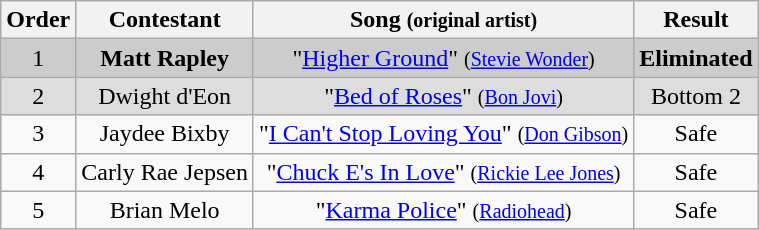<table class="wikitable plainrowheaders" style="text-align:center;">
<tr>
<th>Order</th>
<th>Contestant</th>
<th>Song <small>(original artist)</small></th>
<th>Result</th>
</tr>
<tr style="background:#ccc;">
<td>1</td>
<td><strong>Matt Rapley</strong></td>
<td>"<a href='#'>Higher Ground</a>" <small>(<a href='#'>Stevie Wonder</a>)</small></td>
<td><strong>Eliminated</strong></td>
</tr>
<tr style="background:#ddd;">
<td>2</td>
<td>Dwight d'Eon</td>
<td>"<a href='#'>Bed of Roses</a>" <small>(<a href='#'>Bon Jovi</a>)</small></td>
<td>Bottom 2</td>
</tr>
<tr>
<td>3</td>
<td>Jaydee Bixby</td>
<td>"<a href='#'>I Can't Stop Loving You</a>" <small>(<a href='#'>Don Gibson</a>)</small></td>
<td>Safe</td>
</tr>
<tr>
<td>4</td>
<td>Carly Rae Jepsen</td>
<td>"<a href='#'>Chuck E's In Love</a>" <small>(<a href='#'>Rickie Lee Jones</a>)</small></td>
<td>Safe</td>
</tr>
<tr>
<td>5</td>
<td>Brian Melo</td>
<td>"<a href='#'>Karma Police</a>" <small>(<a href='#'>Radiohead</a>)</small></td>
<td>Safe</td>
</tr>
</table>
